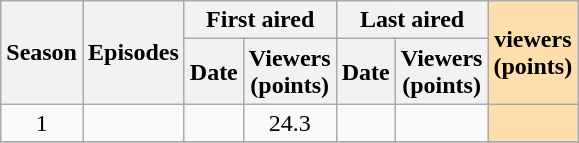<table class="wikitable" style="text-align: center">
<tr>
<th scope="col" rowspan="2">Season</th>
<th scope="col" rowspan="2" colspan="1">Episodes</th>
<th scope="col" colspan="2">First aired</th>
<th scope="col" colspan="2">Last aired</th>
<th style="background:#ffdead;" rowspan="2"> viewers <br> (points)</th>
</tr>
<tr>
<th scope="col">Date</th>
<th scope="col">Viewers<br>(points)</th>
<th scope="col">Date</th>
<th scope="col">Viewers<br>(points)</th>
</tr>
<tr>
<td>1</td>
<td></td>
<td></td>
<td>24.3</td>
<td></td>
<td></td>
<td style="background:#ffdead;"></td>
</tr>
<tr>
</tr>
</table>
